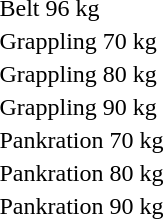<table>
<tr>
<td>Belt 96 kg</td>
<td></td>
<td></td>
<td></td>
</tr>
<tr>
<td>Grappling 70 kg</td>
<td></td>
<td></td>
<td></td>
</tr>
<tr>
<td>Grappling 80 kg</td>
<td></td>
<td></td>
<td></td>
</tr>
<tr>
<td>Grappling 90 kg</td>
<td></td>
<td></td>
<td></td>
</tr>
<tr>
<td>Pankration 70 kg</td>
<td></td>
<td></td>
<td></td>
</tr>
<tr>
<td>Pankration 80 kg</td>
<td></td>
<td></td>
<td></td>
</tr>
<tr>
<td>Pankration 90 kg</td>
<td></td>
<td></td>
<td></td>
</tr>
</table>
